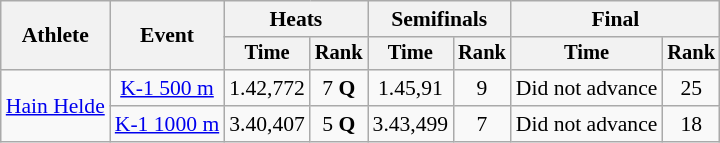<table class="wikitable" style="font-size:90%">
<tr>
<th rowspan=2>Athlete</th>
<th rowspan=2>Event</th>
<th colspan=2>Heats</th>
<th colspan=2>Semifinals</th>
<th colspan=2>Final</th>
</tr>
<tr style="font-size:95%">
<th>Time</th>
<th>Rank</th>
<th>Time</th>
<th>Rank</th>
<th>Time</th>
<th>Rank</th>
</tr>
<tr align=center>
<td align=left rowspan=2><a href='#'>Hain Helde</a></td>
<td alignq=left><a href='#'>K-1 500 m</a></td>
<td>1.42,772</td>
<td>7 <strong>Q</strong></td>
<td>1.45,91</td>
<td>9</td>
<td colspan=1>Did not advance</td>
<td>25</td>
</tr>
<tr align=center>
<td align=left><a href='#'>K-1 1000 m</a></td>
<td>3.40,407</td>
<td>5 <strong>Q</strong></td>
<td>3.43,499</td>
<td>7</td>
<td colspan=1>Did not advance</td>
<td>18</td>
</tr>
</table>
